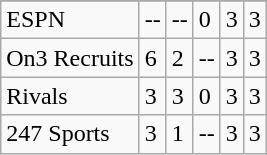<table class="wikitable">
<tr>
</tr>
<tr>
<td>ESPN</td>
<td>--</td>
<td>--</td>
<td>0</td>
<td>3</td>
<td>3</td>
</tr>
<tr>
<td>On3 Recruits</td>
<td>6</td>
<td>2</td>
<td>--</td>
<td>3</td>
<td>3</td>
</tr>
<tr>
<td>Rivals</td>
<td>3</td>
<td>3</td>
<td>0</td>
<td>3</td>
<td>3</td>
</tr>
<tr>
<td>247 Sports</td>
<td>3</td>
<td>1</td>
<td>--</td>
<td>3</td>
<td>3</td>
</tr>
</table>
